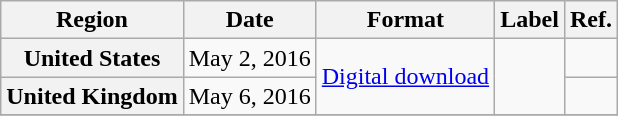<table class="wikitable plainrowheaders">
<tr>
<th>Region</th>
<th>Date</th>
<th>Format</th>
<th>Label</th>
<th>Ref.</th>
</tr>
<tr>
<th scope="row">United States</th>
<td rowspan="1">May 2, 2016</td>
<td rowspan="2"><a href='#'>Digital download</a></td>
<td rowspan="2"></td>
<td></td>
</tr>
<tr>
<th scope="row">United Kingdom</th>
<td rowspan="1">May 6, 2016</td>
<td></td>
</tr>
<tr>
</tr>
</table>
